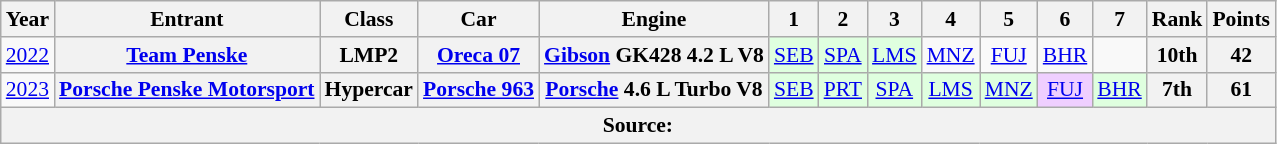<table class="wikitable" style="text-align:center; font-size:90%">
<tr>
<th>Year</th>
<th>Entrant</th>
<th>Class</th>
<th>Car</th>
<th>Engine</th>
<th>1</th>
<th>2</th>
<th>3</th>
<th>4</th>
<th>5</th>
<th>6</th>
<th>7</th>
<th>Rank</th>
<th>Points</th>
</tr>
<tr>
<td><a href='#'>2022</a></td>
<th><a href='#'>Team Penske</a></th>
<th>LMP2</th>
<th><a href='#'>Oreca 07</a></th>
<th><a href='#'>Gibson</a> GK428 4.2 L V8</th>
<td style="background:#DFFFDF;"><a href='#'>SEB</a><br></td>
<td style="background:#DFFFDF;"><a href='#'>SPA</a><br></td>
<td style="background:#DFFFDF;"><a href='#'>LMS</a><br></td>
<td style="background:#;"><a href='#'>MNZ</a><br></td>
<td style="background:#;"><a href='#'>FUJ</a><br></td>
<td style="background:#;"><a href='#'>BHR</a><br></td>
<td></td>
<th>10th</th>
<th>42</th>
</tr>
<tr>
<td><a href='#'>2023</a></td>
<th><a href='#'>Porsche Penske Motorsport</a></th>
<th>Hypercar</th>
<th><a href='#'>Porsche 963</a></th>
<th><a href='#'>Porsche</a> 4.6 L Turbo V8</th>
<td style="background:#DFFFDF;"><a href='#'>SEB</a><br></td>
<td style="background:#DFFFDF;"><a href='#'>PRT</a><br></td>
<td style="background:#DFFFDF;"><a href='#'>SPA</a><br></td>
<td style="background:#DFFFDF;"><a href='#'>LMS</a><br></td>
<td style="background:#DFFFDF;"><a href='#'>MNZ</a><br></td>
<td style="background:#EFCFFF;"><a href='#'>FUJ</a><br></td>
<td style="background:#DFFFDF;"><a href='#'>BHR</a><br></td>
<th>7th</th>
<th>61</th>
</tr>
<tr>
<th colspan="14">Source:</th>
</tr>
</table>
